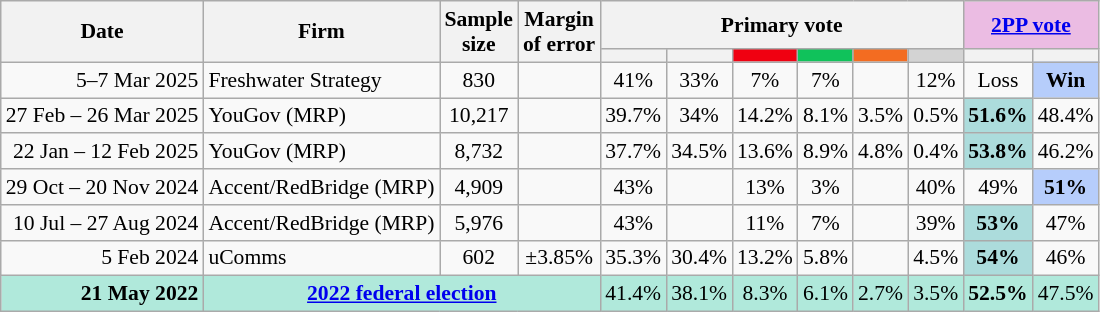<table class="nowrap wikitable tpl-blanktable" style=text-align:center;font-size:90%>
<tr>
<th rowspan=2>Date</th>
<th rowspan=2>Firm</th>
<th rowspan=2>Sample<br>size</th>
<th rowspan=2>Margin<br>of error</th>
<th colspan=6>Primary vote</th>
<th colspan=2 class=unsortable style=background:#ebbce3><a href='#'>2PP vote</a></th>
</tr>
<tr>
<th style=background:></th>
<th style=background:></th>
<th style="background:#F00011"></th>
<th style=background:#10C25B></th>
<th style=background:#f36c21></th>
<th style=background:lightgray></th>
<th class="unsortable" style=background:></th>
<th style=background:></th>
</tr>
<tr>
<td align=right>5–7 Mar 2025</td>
<td align=left>Freshwater Strategy</td>
<td>830</td>
<td></td>
<td>41%</td>
<td>33%</td>
<td>7%</td>
<td>7%</td>
<td></td>
<td>12%</td>
<td>Loss</td>
<th style="background:#B6CDFB"><strong>Win</strong></th>
</tr>
<tr>
<td align=right>27 Feb – 26 Mar 2025</td>
<td align=left>YouGov (MRP)</td>
<td>10,217</td>
<td></td>
<td>39.7%</td>
<td>34%</td>
<td>14.2%</td>
<td>8.1%</td>
<td>3.5%</td>
<td>0.5%</td>
<th style=background:#ACDCDC>51.6%</th>
<td>48.4%</td>
</tr>
<tr>
<td align=right>22 Jan – 12 Feb 2025</td>
<td align=left>YouGov (MRP)</td>
<td>8,732</td>
<td></td>
<td>37.7%</td>
<td>34.5%</td>
<td>13.6%</td>
<td>8.9%</td>
<td>4.8%</td>
<td>0.4%</td>
<th style=background:#ACDCDC>53.8%</th>
<td>46.2%</td>
</tr>
<tr>
<td align=right>29 Oct – 20 Nov 2024</td>
<td align=left>Accent/RedBridge (MRP)</td>
<td>4,909</td>
<td></td>
<td>43%</td>
<td></td>
<td>13%</td>
<td>3%</td>
<td></td>
<td>40%</td>
<td>49%</td>
<th style="background:#B6CDFB"><strong>51%</strong></th>
</tr>
<tr>
<td align=right>10 Jul – 27 Aug 2024</td>
<td align=left>Accent/RedBridge (MRP)</td>
<td>5,976</td>
<td></td>
<td>43%</td>
<td></td>
<td>11%</td>
<td>7%</td>
<td></td>
<td>39%</td>
<th style=background:#ACDCDC><strong>53%</strong></th>
<td>47%</td>
</tr>
<tr>
<td align=right>5 Feb 2024</td>
<td align=left>uComms</td>
<td>602</td>
<td>±3.85%</td>
<td>35.3%</td>
<td>30.4%</td>
<td>13.2%</td>
<td>5.8%</td>
<td></td>
<td>4.5%</td>
<th style=background:#ACDCDC>54%</th>
<td>46%</td>
</tr>
<tr style="background:#b0e9db">
<td style="text-align:right" data-sort-value="21-May-2022"><strong>21 May 2022</strong></td>
<td colspan="3" style="text-align:center"><strong><a href='#'>2022 federal election</a></strong></td>
<td>41.4%</td>
<td>38.1%</td>
<td>8.3%</td>
<td>6.1%</td>
<td>2.7%</td>
<td>3.5%</td>
<td><strong>52.5%</strong></td>
<td>47.5%</td>
</tr>
</table>
